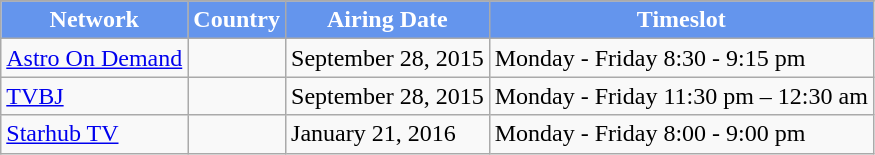<table class="wikitable">
<tr style="background:cornflowerblue; color:white" align="center">
</tr>
<tr>
<th style="background:cornflowerblue; color:white" align="center">Network</th>
<th style="background:cornflowerblue; color:white" align="center">Country</th>
<th style="background:cornflowerblue; color:white" align="center">Airing Date</th>
<th style="background:cornflowerblue; color:white" align="center">Timeslot</th>
</tr>
<tr>
<td><a href='#'>Astro On Demand</a></td>
<td></td>
<td>September 28, 2015</td>
<td>Monday - Friday 8:30 - 9:15 pm</td>
</tr>
<tr>
<td><a href='#'>TVBJ</a></td>
<td></td>
<td>September 28, 2015</td>
<td>Monday - Friday 11:30 pm – 12:30 am</td>
</tr>
<tr>
<td><a href='#'>Starhub TV</a></td>
<td></td>
<td>January 21, 2016</td>
<td>Monday - Friday 8:00 - 9:00 pm</td>
</tr>
</table>
